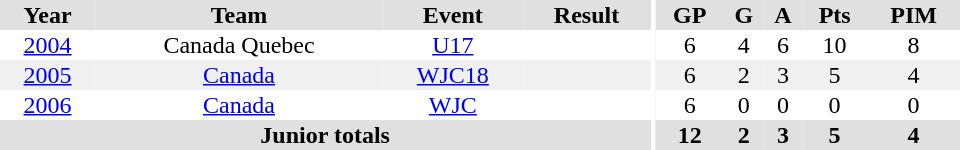<table border="0" cellpadding="1" cellspacing="0" ID="Table3" style="text-align:center; width:40em">
<tr ALIGN="center" bgcolor="#e0e0e0">
<th>Year</th>
<th>Team</th>
<th>Event</th>
<th>Result</th>
<th rowspan="99" bgcolor="#ffffff"></th>
<th>GP</th>
<th>G</th>
<th>A</th>
<th>Pts</th>
<th>PIM</th>
</tr>
<tr>
<td><a href='#'>2004</a></td>
<td>Canada Quebec</td>
<td><a href='#'>U17</a></td>
<td></td>
<td>6</td>
<td>4</td>
<td>6</td>
<td>10</td>
<td>8</td>
</tr>
<tr bgcolor="#f0f0f0">
<td><a href='#'>2005</a></td>
<td><a href='#'>Canada</a></td>
<td><a href='#'>WJC18</a></td>
<td></td>
<td>6</td>
<td>2</td>
<td>3</td>
<td>5</td>
<td>4</td>
</tr>
<tr>
<td><a href='#'>2006</a></td>
<td><a href='#'>Canada</a></td>
<td><a href='#'>WJC</a></td>
<td></td>
<td>6</td>
<td>0</td>
<td>0</td>
<td>0</td>
<td>0</td>
</tr>
<tr bgcolor="#e0e0e0">
<th colspan="4">Junior totals</th>
<th>12</th>
<th>2</th>
<th>3</th>
<th>5</th>
<th>4</th>
</tr>
</table>
